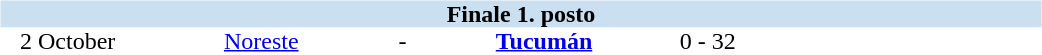<table table width=700>
<tr>
<td width=700 valign="top"><br><table border=0 cellspacing=0 cellpadding=0 style="font-size: 100%; border-collapse: collapse;" width=100%>
<tr bgcolor="#CADFF0">
<td style="font-size:100%"; align="center" colspan="6"><strong>Finale 1. posto</strong></td>
</tr>
<tr align=center bgcolor=#FFFFFF>
<td width=90>2 October</td>
<td width=170><a href='#'>Noreste</a></td>
<td width=20>-</td>
<td width=170><strong><a href='#'>Tucumán</a></strong></td>
<td width=50>0 - 32</td>
<td width=200></td>
</tr>
</table>
</td>
</tr>
</table>
